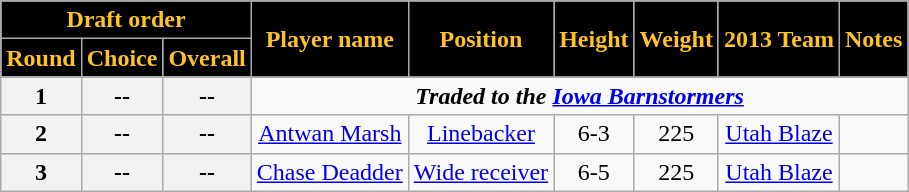<table class="wikitable" style="text-align:center">
<tr>
<th colspan="3" style="background:black;color:#ffc322">Draft order</th>
<th rowspan="2" style="background:black;color:#ffc322">Player name</th>
<th rowspan="2" style="background:black;color:#ffc322">Position</th>
<th rowspan="2" style="background:black;color:#ffc322">Height</th>
<th rowspan="2" style="background:black;color:#ffc322">Weight</th>
<th rowspan="2" style="background:black;color:#ffc322">2013 Team</th>
<th rowspan="2" style="background:black;color:#ffc322">Notes</th>
</tr>
<tr>
<th style="background:black;color:#ffc322">Round</th>
<th style="background:black;color:#ffc322">Choice</th>
<th style="background:black;color:#ffc322">Overall</th>
</tr>
<tr>
<th>1</th>
<th>--</th>
<th>--</th>
<td colspan="6"><strong><em>Traded to the <a href='#'>Iowa Barnstormers</a></em></strong></td>
</tr>
<tr>
<th>2</th>
<th>--</th>
<th>--</th>
<td><a href='#'>Antwan Marsh</a></td>
<td><a href='#'>Linebacker</a></td>
<td>6-3</td>
<td>225</td>
<td><a href='#'>Utah Blaze</a></td>
<td></td>
</tr>
<tr>
<th>3</th>
<th>--</th>
<th>--</th>
<td><a href='#'>Chase Deadder</a></td>
<td><a href='#'>Wide receiver</a></td>
<td>6-5</td>
<td>225</td>
<td><a href='#'>Utah Blaze</a></td>
<td></td>
</tr>
</table>
